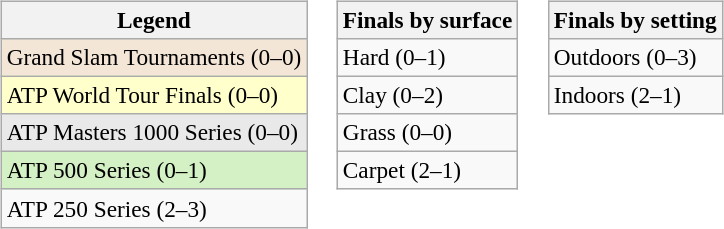<table>
<tr valign=top>
<td><br><table class=wikitable style=font-size:97%>
<tr>
<th>Legend</th>
</tr>
<tr style="background:#f3e6d7;">
<td>Grand Slam Tournaments (0–0)</td>
</tr>
<tr style="background:#ffc;">
<td>ATP World Tour Finals (0–0)</td>
</tr>
<tr style="background:#e9e9e9;">
<td>ATP Masters 1000 Series (0–0)</td>
</tr>
<tr style="background:#d4f1c5;">
<td>ATP 500 Series (0–1)</td>
</tr>
<tr>
<td>ATP 250 Series (2–3)</td>
</tr>
</table>
</td>
<td><br><table class=wikitable style=font-size:97%>
<tr>
<th>Finals by surface</th>
</tr>
<tr>
<td>Hard (0–1)</td>
</tr>
<tr>
<td>Clay (0–2)</td>
</tr>
<tr>
<td>Grass (0–0)</td>
</tr>
<tr>
<td>Carpet (2–1)</td>
</tr>
</table>
</td>
<td><br><table class=wikitable style=font-size:97%>
<tr>
<th>Finals by setting</th>
</tr>
<tr>
<td>Outdoors (0–3)</td>
</tr>
<tr>
<td>Indoors (2–1)</td>
</tr>
</table>
</td>
</tr>
</table>
